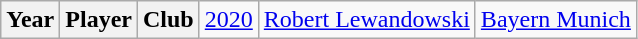<table class="wikitable">
<tr>
<th>Year</th>
<th>Player</th>
<th>Club</th>
<td align=center><a href='#'>2020</a></td>
<td><a href='#'>Robert Lewandowski</a>  </td>
<td><a href='#'>Bayern Munich</a>  </td>
</tr>
</table>
